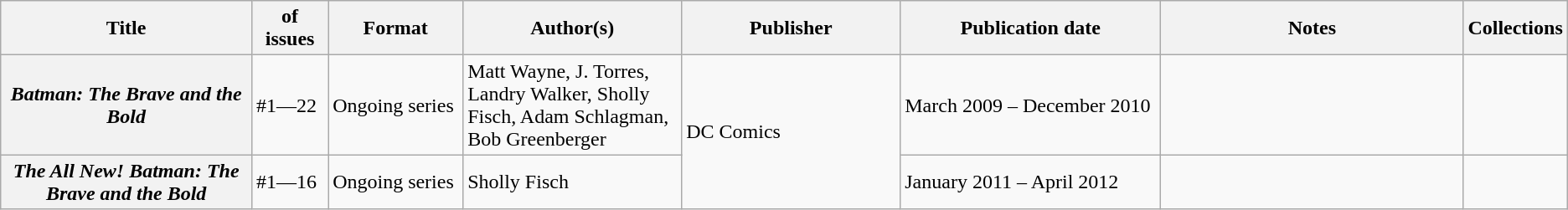<table class="wikitable">
<tr>
<th>Title</th>
<th style="width:40pt"> of issues</th>
<th style="width:75pt">Format</th>
<th style="width:125pt">Author(s)</th>
<th style="width:125pt">Publisher</th>
<th style="width:150pt">Publication date</th>
<th style="width:175pt">Notes</th>
<th>Collections</th>
</tr>
<tr>
<th><em>Batman: The Brave and the Bold</em></th>
<td>#1—22</td>
<td>Ongoing series</td>
<td>Matt Wayne, J. Torres, Landry Walker, Sholly Fisch, Adam Schlagman, Bob Greenberger</td>
<td rowspan="2">DC Comics</td>
<td>March 2009 – December 2010</td>
<td></td>
<td></td>
</tr>
<tr>
<th><em>The All New! Batman: The Brave and the Bold</em></th>
<td>#1—16</td>
<td>Ongoing series</td>
<td>Sholly Fisch</td>
<td>January 2011 – April 2012</td>
<td></td>
<td></td>
</tr>
</table>
